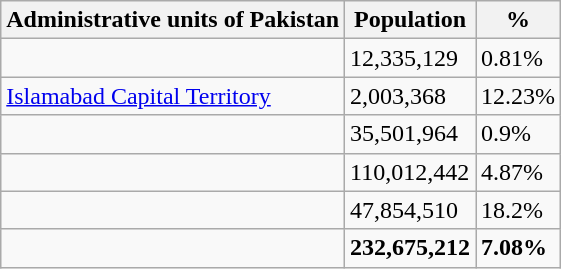<table class="wikitable">
<tr>
<th>Administrative units of Pakistan</th>
<th data-sort-type="number">Population</th>
<th>%</th>
</tr>
<tr>
<td></td>
<td>12,335,129 </td>
<td>0.81%</td>
</tr>
<tr>
<td>     <a href='#'>Islamabad Capital Territory</a></td>
<td>2,003,368</td>
<td>12.23%</td>
</tr>
<tr>
<td></td>
<td>35,501,964</td>
<td>0.9%</td>
</tr>
<tr>
<td></td>
<td>110,012,442</td>
<td>4.87%</td>
</tr>
<tr>
<td></td>
<td>47,854,510</td>
<td>18.2%</td>
</tr>
<tr>
<td><strong></strong></td>
<td><strong>232,675,212</strong></td>
<td><strong>7.08%</strong></td>
</tr>
</table>
